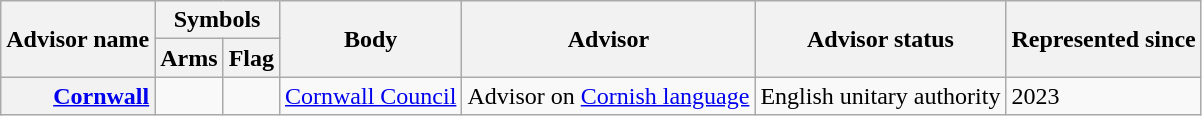<table class="wikitable">
<tr>
<th rowspan="2">Advisor name</th>
<th colspan="2">Symbols</th>
<th rowspan="2">Body</th>
<th rowspan="2">Advisor</th>
<th rowspan="2">Advisor status</th>
<th rowspan="2">Represented since</th>
</tr>
<tr>
<th>Arms</th>
<th>Flag</th>
</tr>
<tr>
<th style="text-align:right"><a href='#'>Cornwall</a></th>
<td style="text-align:center"></td>
<td style="text-align:center"></td>
<td style="text-align:left"><a href='#'>Cornwall Council</a></td>
<td style="text-align:left">Advisor on <a href='#'>Cornish language</a></td>
<td style="text-align:left">English unitary authority</td>
<td>2023</td>
</tr>
</table>
